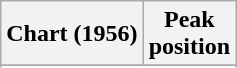<table class="wikitable sortable plainrowheaders" style="text-align:center;">
<tr>
<th scope="col">Chart (1956)</th>
<th scope="col">Peak<br>position</th>
</tr>
<tr>
</tr>
<tr>
</tr>
</table>
